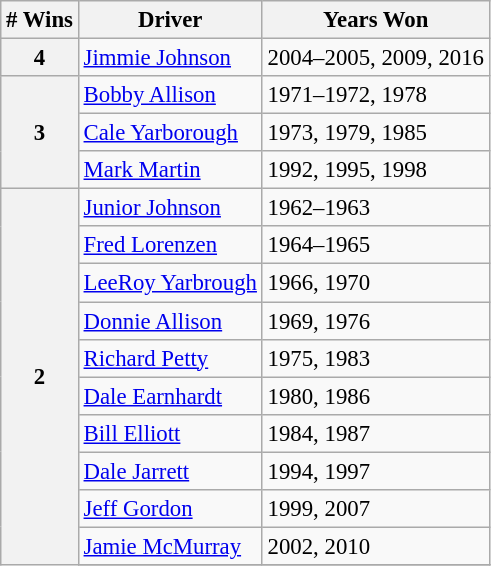<table class="wikitable" style="font-size: 95%;">
<tr>
<th># Wins</th>
<th>Driver</th>
<th>Years Won</th>
</tr>
<tr>
<th rowspan="1">4</th>
<td><a href='#'>Jimmie Johnson</a></td>
<td>2004–2005, 2009, 2016</td>
</tr>
<tr>
<th rowspan="3">3</th>
<td><a href='#'>Bobby Allison</a></td>
<td>1971–1972, 1978</td>
</tr>
<tr>
<td><a href='#'>Cale Yarborough</a></td>
<td>1973, 1979, 1985</td>
</tr>
<tr>
<td><a href='#'>Mark Martin</a></td>
<td>1992, 1995, 1998</td>
</tr>
<tr>
<th rowspan="11">2</th>
<td><a href='#'>Junior Johnson</a></td>
<td>1962–1963</td>
</tr>
<tr>
<td><a href='#'>Fred Lorenzen</a></td>
<td>1964–1965</td>
</tr>
<tr>
<td><a href='#'>LeeRoy Yarbrough</a></td>
<td>1966, 1970</td>
</tr>
<tr>
<td><a href='#'>Donnie Allison</a></td>
<td>1969, 1976</td>
</tr>
<tr>
<td><a href='#'>Richard Petty</a></td>
<td>1975, 1983</td>
</tr>
<tr>
<td><a href='#'>Dale Earnhardt</a></td>
<td>1980, 1986</td>
</tr>
<tr>
<td><a href='#'>Bill Elliott</a></td>
<td>1984, 1987</td>
</tr>
<tr>
<td><a href='#'>Dale Jarrett</a></td>
<td>1994, 1997</td>
</tr>
<tr>
<td><a href='#'>Jeff Gordon</a></td>
<td>1999, 2007</td>
</tr>
<tr>
<td><a href='#'>Jamie McMurray</a></td>
<td>2002, 2010</td>
</tr>
<tr>
</tr>
</table>
